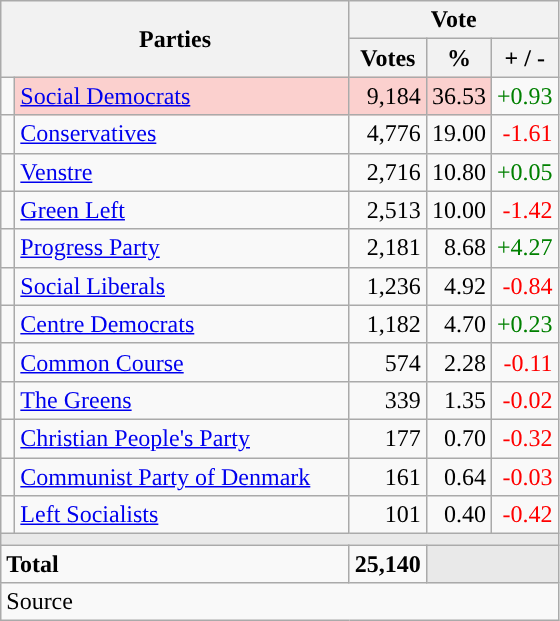<table class="wikitable" style="text-align:right;">
<tr>
<th style="text-align:centre;" rowspan="2" colspan="2" width="225">Parties</th>
<th colspan="3">Vote</th>
</tr>
<tr>
<th width="15">Votes</th>
<th width="15">%</th>
<th width="15">+ / -</th>
</tr>
<tr>
<td width="2" style="color:inherit;background:"></td>
<td bgcolor=#fbd0ce  align="left"><a href='#'>Social Democrats</a></td>
<td bgcolor=#fbd0ce>9,184</td>
<td bgcolor=#fbd0ce>36.53</td>
<td style=color:green;>+0.93</td>
</tr>
<tr>
<td width="2" style="color:inherit;background:"></td>
<td align="left"><a href='#'>Conservatives</a></td>
<td>4,776</td>
<td>19.00</td>
<td style=color:red;>-1.61</td>
</tr>
<tr>
<td width="2" style="color:inherit;background:"></td>
<td align="left"><a href='#'>Venstre</a></td>
<td>2,716</td>
<td>10.80</td>
<td style=color:green;>+0.05</td>
</tr>
<tr>
<td width="2" style="color:inherit;background:"></td>
<td align="left"><a href='#'>Green Left</a></td>
<td>2,513</td>
<td>10.00</td>
<td style=color:red;>-1.42</td>
</tr>
<tr>
<td width="2" style="color:inherit;background:"></td>
<td align="left"><a href='#'>Progress Party</a></td>
<td>2,181</td>
<td>8.68</td>
<td style=color:green;>+4.27</td>
</tr>
<tr>
<td width="2" style="color:inherit;background:"></td>
<td align="left"><a href='#'>Social Liberals</a></td>
<td>1,236</td>
<td>4.92</td>
<td style=color:red;>-0.84</td>
</tr>
<tr>
<td width="2" style="color:inherit;background:"></td>
<td align="left"><a href='#'>Centre Democrats</a></td>
<td>1,182</td>
<td>4.70</td>
<td style=color:green;>+0.23</td>
</tr>
<tr>
<td width="2" style="color:inherit;background:"></td>
<td align="left"><a href='#'>Common Course</a></td>
<td>574</td>
<td>2.28</td>
<td style=color:red;>-0.11</td>
</tr>
<tr>
<td width="2" style="color:inherit;background:"></td>
<td align="left"><a href='#'>The Greens</a></td>
<td>339</td>
<td>1.35</td>
<td style=color:red;>-0.02</td>
</tr>
<tr>
<td width="2" style="color:inherit;background:"></td>
<td align="left"><a href='#'>Christian People's Party</a></td>
<td>177</td>
<td>0.70</td>
<td style=color:red;>-0.32</td>
</tr>
<tr>
<td width="2" style="color:inherit;background:"></td>
<td align="left"><a href='#'>Communist Party of Denmark</a></td>
<td>161</td>
<td>0.64</td>
<td style=color:red;>-0.03</td>
</tr>
<tr>
<td width="2" style="color:inherit;background:"></td>
<td align="left"><a href='#'>Left Socialists</a></td>
<td>101</td>
<td>0.40</td>
<td style=color:red;>-0.42</td>
</tr>
<tr>
<td colspan="7" bgcolor="#E9E9E9"></td>
</tr>
<tr>
<td align="left" colspan="2"><strong>Total</strong></td>
<td><strong>25,140</strong></td>
<td bgcolor="#E9E9E9" colspan="2"></td>
</tr>
<tr>
<td align="left" colspan="6">Source</td>
</tr>
</table>
